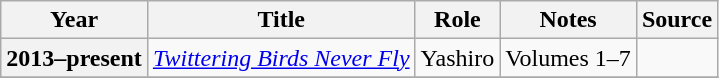<table class="wikitable sortable plainrowheaders">
<tr>
<th scope="col">Year</th>
<th scope="col">Title</th>
<th scope="col">Role</th>
<th scope="col" class="unsortable">Notes</th>
<th scope="col" class="unsortable">Source</th>
</tr>
<tr>
<th scope="row" rowspan="1">2013–present</th>
<td><em><a href='#'>Twittering Birds Never Fly</a></em></td>
<td>Yashiro</td>
<td>Volumes 1–7</td>
<td></td>
</tr>
<tr>
</tr>
</table>
